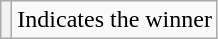<table class="wikitable">
<tr>
<th scope="row" style="text-align:center;" style="background:#FAEB86; height:20px; width:20px"></th>
<td>Indicates the winner</td>
</tr>
</table>
